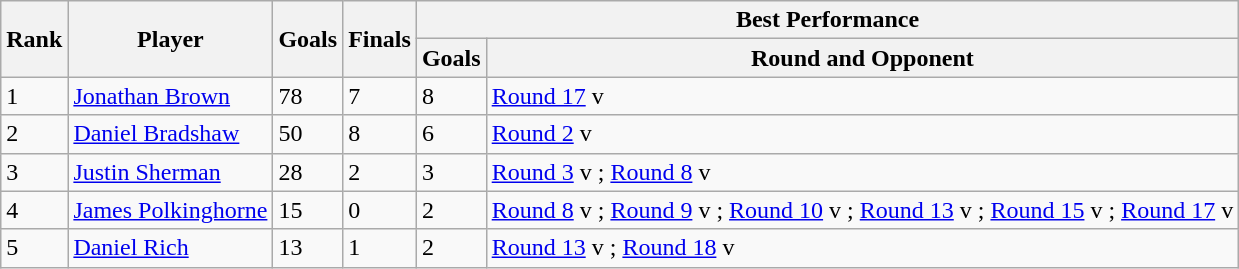<table class="wikitable">
<tr>
<th rowspan="2">Rank</th>
<th rowspan="2">Player</th>
<th rowspan="2">Goals</th>
<th rowspan="2">Finals</th>
<th colspan="2">Best Performance</th>
</tr>
<tr>
<th>Goals</th>
<th>Round and Opponent</th>
</tr>
<tr>
<td>1</td>
<td><a href='#'>Jonathan Brown</a></td>
<td>78</td>
<td>7</td>
<td>8</td>
<td><a href='#'>Round 17</a> v </td>
</tr>
<tr>
<td>2</td>
<td><a href='#'>Daniel Bradshaw</a></td>
<td>50</td>
<td>8</td>
<td>6</td>
<td><a href='#'>Round 2</a> v </td>
</tr>
<tr>
<td>3</td>
<td><a href='#'>Justin Sherman</a></td>
<td>28</td>
<td>2</td>
<td>3</td>
<td><a href='#'>Round 3</a> v ; <a href='#'>Round 8</a> v </td>
</tr>
<tr>
<td>4</td>
<td><a href='#'>James Polkinghorne</a></td>
<td>15</td>
<td>0</td>
<td>2</td>
<td><a href='#'>Round 8</a> v ; <a href='#'>Round 9</a> v ; <a href='#'>Round 10</a> v ; <a href='#'>Round 13</a> v ; <a href='#'>Round 15</a> v ; <a href='#'>Round 17</a> v </td>
</tr>
<tr>
<td>5</td>
<td><a href='#'>Daniel Rich</a></td>
<td>13</td>
<td>1</td>
<td>2</td>
<td><a href='#'>Round 13</a> v ; <a href='#'>Round 18</a> v </td>
</tr>
</table>
